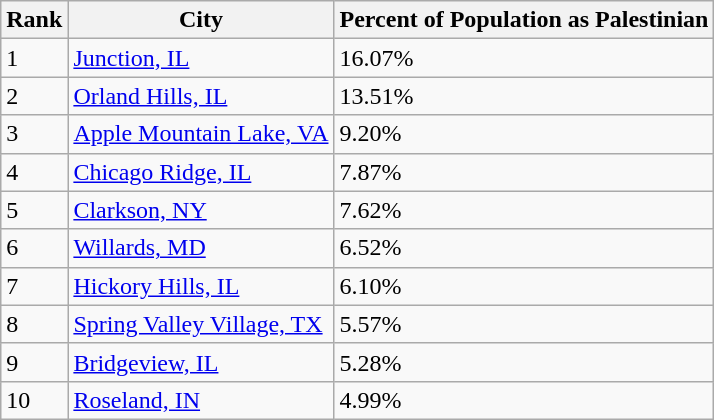<table class="wikitable">
<tr>
<th>Rank</th>
<th>City</th>
<th>Percent of Population as Palestinian</th>
</tr>
<tr>
<td>1</td>
<td><a href='#'>Junction, IL</a></td>
<td>16.07%</td>
</tr>
<tr>
<td>2</td>
<td><a href='#'>Orland Hills, IL</a></td>
<td>13.51%</td>
</tr>
<tr>
<td>3</td>
<td><a href='#'>Apple Mountain Lake, VA</a></td>
<td>9.20%</td>
</tr>
<tr>
<td>4</td>
<td><a href='#'>Chicago Ridge, IL</a></td>
<td>7.87%</td>
</tr>
<tr>
<td>5</td>
<td><a href='#'>Clarkson, NY</a></td>
<td>7.62%</td>
</tr>
<tr>
<td>6</td>
<td><a href='#'>Willards, MD</a></td>
<td>6.52%</td>
</tr>
<tr>
<td>7</td>
<td><a href='#'>Hickory Hills, IL</a></td>
<td>6.10%</td>
</tr>
<tr>
<td>8</td>
<td><a href='#'>Spring Valley Village, TX</a></td>
<td>5.57%</td>
</tr>
<tr>
<td>9</td>
<td><a href='#'>Bridgeview, IL</a></td>
<td>5.28%</td>
</tr>
<tr>
<td>10</td>
<td><a href='#'>Roseland, IN</a></td>
<td>4.99%</td>
</tr>
</table>
